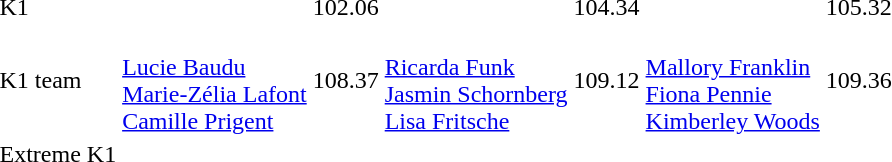<table>
<tr>
<td>K1</td>
<td></td>
<td>102.06</td>
<td></td>
<td>104.34</td>
<td></td>
<td>105.32</td>
</tr>
<tr>
<td>K1 team</td>
<td><br><a href='#'>Lucie Baudu</a><br><a href='#'>Marie-Zélia Lafont</a><br><a href='#'>Camille Prigent</a></td>
<td>108.37</td>
<td><br><a href='#'>Ricarda Funk</a><br><a href='#'>Jasmin Schornberg</a><br><a href='#'>Lisa Fritsche</a></td>
<td>109.12</td>
<td><br><a href='#'>Mallory Franklin</a><br><a href='#'>Fiona Pennie</a><br><a href='#'>Kimberley Woods</a></td>
<td>109.36</td>
</tr>
<tr>
<td>Extreme K1</td>
<td></td>
<td></td>
<td></td>
<td></td>
<td></td>
<td></td>
</tr>
</table>
